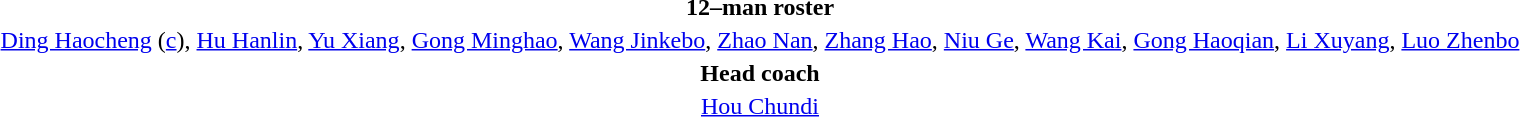<table style="text-align:center; margin-top:2em; margin-left:auto; margin-right:auto">
<tr>
<td><strong>12–man roster</strong></td>
</tr>
<tr>
<td><a href='#'>Ding Haocheng</a> (<a href='#'>c</a>), <a href='#'>Hu Hanlin</a>, <a href='#'>Yu Xiang</a>, <a href='#'>Gong Minghao</a>, <a href='#'>Wang Jinkebo</a>, <a href='#'>Zhao Nan</a>, <a href='#'>Zhang Hao</a>, <a href='#'>Niu Ge</a>, <a href='#'>Wang Kai</a>, <a href='#'>Gong Haoqian</a>, <a href='#'>Li Xuyang</a>, <a href='#'>Luo Zhenbo</a></td>
</tr>
<tr>
<td><strong>Head coach</strong></td>
</tr>
<tr>
<td><a href='#'>Hou Chundi</a></td>
</tr>
</table>
